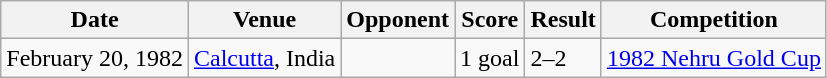<table class="wikitable">
<tr>
<th>Date</th>
<th>Venue</th>
<th>Opponent</th>
<th>Score</th>
<th>Result</th>
<th>Competition</th>
</tr>
<tr>
<td>February 20, 1982</td>
<td><a href='#'>Calcutta</a>, India</td>
<td></td>
<td>1 goal</td>
<td>2–2</td>
<td><a href='#'>1982 Nehru Gold Cup</a></td>
</tr>
</table>
